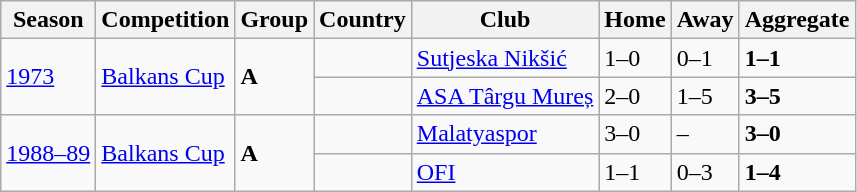<table class="wikitable">
<tr>
<th>Season</th>
<th>Competition</th>
<th>Group</th>
<th>Country</th>
<th>Club</th>
<th>Home</th>
<th>Away</th>
<th>Aggregate</th>
</tr>
<tr>
<td rowspan=2><a href='#'>1973</a></td>
<td rowspan=2><a href='#'>Balkans Cup</a></td>
<td rowspan=2><strong>A</strong></td>
<td></td>
<td><a href='#'>Sutjeska Nikšić</a></td>
<td>1–0</td>
<td>0–1</td>
<td><strong>1–1</strong></td>
</tr>
<tr>
<td></td>
<td><a href='#'>ASA Târgu Mureș</a></td>
<td>2–0</td>
<td>1–5</td>
<td><strong>3–5</strong></td>
</tr>
<tr>
<td rowspan=2><a href='#'>1988–89</a></td>
<td rowspan=2><a href='#'>Balkans Cup</a></td>
<td rowspan=2><strong>A</strong></td>
<td></td>
<td><a href='#'>Malatyaspor</a></td>
<td>3–0</td>
<td colspan="1">–</td>
<td><strong>3–0</strong></td>
</tr>
<tr>
<td></td>
<td><a href='#'>OFI</a></td>
<td>1–1</td>
<td>0–3</td>
<td><strong>1–4</strong></td>
</tr>
</table>
